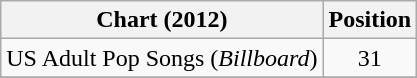<table class="wikitable">
<tr>
<th>Chart (2012)</th>
<th>Position</th>
</tr>
<tr>
<td>US Adult Pop Songs (<em>Billboard</em>)</td>
<td style="text-align:center;">31</td>
</tr>
<tr>
</tr>
</table>
